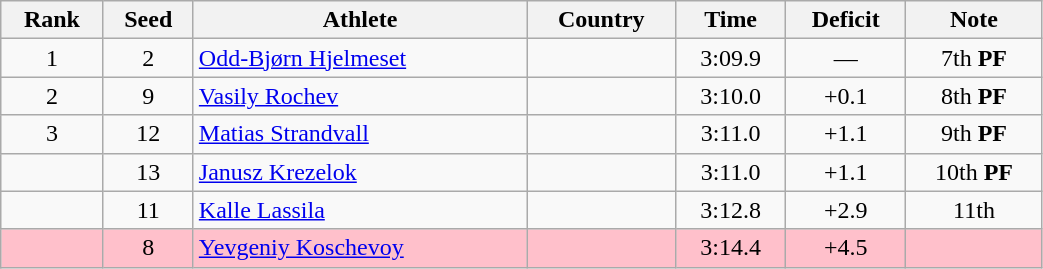<table class="wikitable sortable" style="text-align:center" width=55%>
<tr>
<th>Rank</th>
<th>Seed</th>
<th>Athlete</th>
<th>Country</th>
<th>Time</th>
<th>Deficit</th>
<th>Note</th>
</tr>
<tr>
<td>1</td>
<td>2</td>
<td align=left><a href='#'>Odd-Bjørn Hjelmeset</a></td>
<td align=left></td>
<td>3:09.9</td>
<td>—</td>
<td>7th <strong>PF</strong></td>
</tr>
<tr>
<td>2</td>
<td>9</td>
<td align=left><a href='#'>Vasily Rochev</a></td>
<td align=left></td>
<td>3:10.0</td>
<td>+0.1</td>
<td>8th <strong>PF</strong></td>
</tr>
<tr>
<td>3</td>
<td>12</td>
<td align=left><a href='#'>Matias Strandvall</a></td>
<td align=left></td>
<td>3:11.0</td>
<td>+1.1</td>
<td>9th <strong>PF</strong></td>
</tr>
<tr>
<td></td>
<td>13</td>
<td align=left><a href='#'>Janusz Krezelok</a></td>
<td align=left></td>
<td>3:11.0</td>
<td>+1.1</td>
<td>10th <strong>PF</strong></td>
</tr>
<tr>
<td></td>
<td>11</td>
<td align=left><a href='#'>Kalle Lassila</a></td>
<td align=left></td>
<td>3:12.8</td>
<td>+2.9</td>
<td>11th</td>
</tr>
<tr bgcolor=pink>
<td></td>
<td>8</td>
<td align=left><a href='#'>Yevgeniy Koschevoy</a></td>
<td align=left></td>
<td>3:14.4</td>
<td>+4.5</td>
<td></td>
</tr>
</table>
